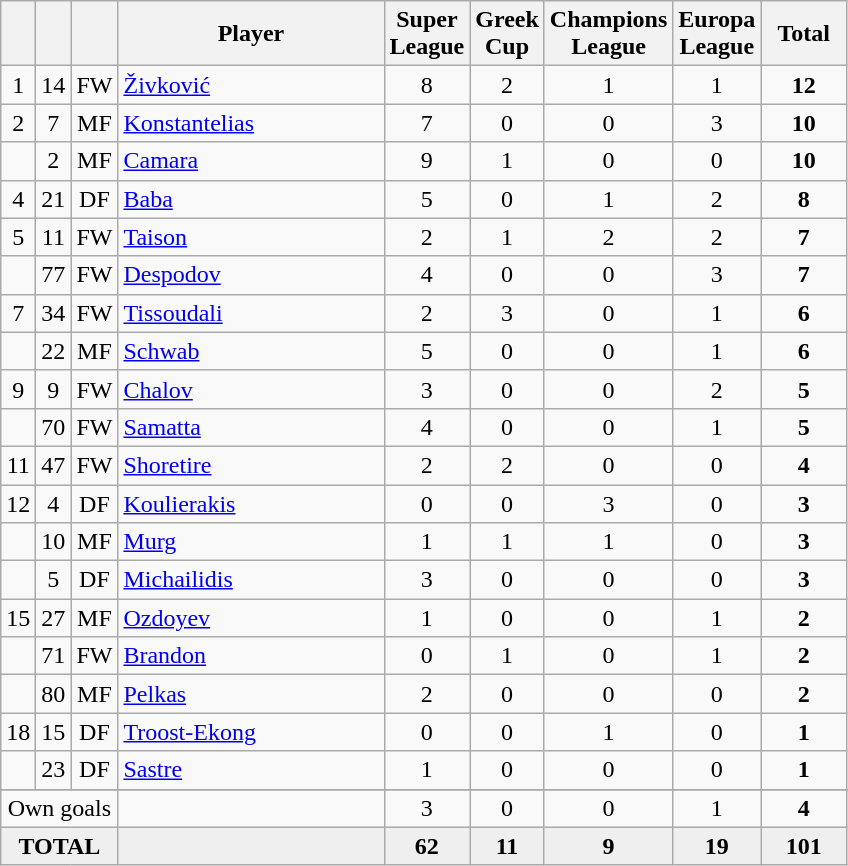<table class="wikitable sortable" style="text-align:center">
<tr>
<th width=5></th>
<th width=5></th>
<th width=5></th>
<th width=170>Player</th>
<th width=30>Super League</th>
<th width=30>Greek Cup</th>
<th width=30px>Champions League</th>
<th width=30px>Europa League</th>
<th width=50>Total</th>
</tr>
<tr>
<td>1</td>
<td>14</td>
<td>FW</td>
<td align=left> <a href='#'>Živković</a></td>
<td>8</td>
<td>2</td>
<td>1</td>
<td>1</td>
<td><strong>12</strong></td>
</tr>
<tr>
<td>2</td>
<td>7</td>
<td>MF</td>
<td align=left> <a href='#'>Konstantelias</a></td>
<td>7</td>
<td>0</td>
<td>0</td>
<td>3</td>
<td><strong>10</strong></td>
</tr>
<tr>
<td></td>
<td>2</td>
<td>MF</td>
<td align=left> <a href='#'>Camara</a></td>
<td>9</td>
<td>1</td>
<td>0</td>
<td>0</td>
<td><strong>10</strong></td>
</tr>
<tr>
<td>4</td>
<td>21</td>
<td>DF</td>
<td align=left> <a href='#'>Baba</a></td>
<td>5</td>
<td>0</td>
<td>1</td>
<td>2</td>
<td><strong>8</strong></td>
</tr>
<tr>
<td>5</td>
<td>11</td>
<td>FW</td>
<td align=left> <a href='#'>Taison</a></td>
<td>2</td>
<td>1</td>
<td>2</td>
<td>2</td>
<td><strong>7</strong></td>
</tr>
<tr>
<td></td>
<td>77</td>
<td>FW</td>
<td align=left> <a href='#'>Despodov</a></td>
<td>4</td>
<td>0</td>
<td>0</td>
<td>3</td>
<td><strong>7</strong></td>
</tr>
<tr>
<td>7</td>
<td>34</td>
<td>FW</td>
<td align=left> <a href='#'>Tissoudali</a></td>
<td>2</td>
<td>3</td>
<td>0</td>
<td>1</td>
<td><strong>6</strong></td>
</tr>
<tr>
<td></td>
<td>22</td>
<td>MF</td>
<td align=left> <a href='#'>Schwab</a></td>
<td>5</td>
<td>0</td>
<td>0</td>
<td>1</td>
<td><strong>6</strong></td>
</tr>
<tr>
<td>9</td>
<td>9</td>
<td>FW</td>
<td align=left> <a href='#'>Chalov</a></td>
<td>3</td>
<td>0</td>
<td>0</td>
<td>2</td>
<td><strong>5</strong></td>
</tr>
<tr>
<td></td>
<td>70</td>
<td>FW</td>
<td align=left> <a href='#'>Samatta</a></td>
<td>4</td>
<td>0</td>
<td>0</td>
<td>1</td>
<td><strong>5</strong></td>
</tr>
<tr>
<td>11</td>
<td>47</td>
<td>FW</td>
<td align=left> <a href='#'>Shoretire</a></td>
<td>2</td>
<td>2</td>
<td>0</td>
<td>0</td>
<td><strong>4</strong></td>
</tr>
<tr>
<td>12</td>
<td>4</td>
<td>DF</td>
<td align=left> <a href='#'>Koulierakis</a></td>
<td>0</td>
<td>0</td>
<td>3</td>
<td>0</td>
<td><strong>3</strong></td>
</tr>
<tr>
<td></td>
<td>10</td>
<td>MF</td>
<td align=left> <a href='#'>Murg</a></td>
<td>1</td>
<td>1</td>
<td>1</td>
<td>0</td>
<td><strong>3</strong></td>
</tr>
<tr>
<td></td>
<td>5</td>
<td>DF</td>
<td align=left> <a href='#'>Michailidis</a></td>
<td>3</td>
<td>0</td>
<td>0</td>
<td>0</td>
<td><strong>3</strong></td>
</tr>
<tr>
<td>15</td>
<td>27</td>
<td>MF</td>
<td align=left> <a href='#'>Ozdoyev</a></td>
<td>1</td>
<td>0</td>
<td>0</td>
<td>1</td>
<td><strong>2</strong></td>
</tr>
<tr>
<td></td>
<td>71</td>
<td>FW</td>
<td align=left> <a href='#'>Brandon</a></td>
<td>0</td>
<td>1</td>
<td>0</td>
<td>1</td>
<td><strong>2</strong></td>
</tr>
<tr>
<td></td>
<td>80</td>
<td>MF</td>
<td align=left> <a href='#'>Pelkas</a></td>
<td>2</td>
<td>0</td>
<td>0</td>
<td>0</td>
<td><strong>2</strong></td>
</tr>
<tr>
<td>18</td>
<td>15</td>
<td>DF</td>
<td align=left> <a href='#'>Troost-Ekong</a></td>
<td>0</td>
<td>0</td>
<td>1</td>
<td>0</td>
<td><strong>1</strong></td>
</tr>
<tr>
<td></td>
<td>23</td>
<td>DF</td>
<td align=left> <a href='#'>Sastre</a></td>
<td>1</td>
<td>0</td>
<td>0</td>
<td>0</td>
<td><strong>1</strong></td>
</tr>
<tr>
</tr>
<tr>
<td colspan="3">Own goals</td>
<td></td>
<td>3</td>
<td>0</td>
<td>0</td>
<td>1</td>
<td><strong>4</strong></td>
</tr>
<tr bgcolor="#EFEFEF">
<td colspan=3><strong>TOTAL</strong></td>
<td></td>
<td><strong>62</strong></td>
<td><strong>11</strong></td>
<td><strong>9</strong></td>
<td><strong>19</strong></td>
<td><strong>101</strong></td>
</tr>
</table>
